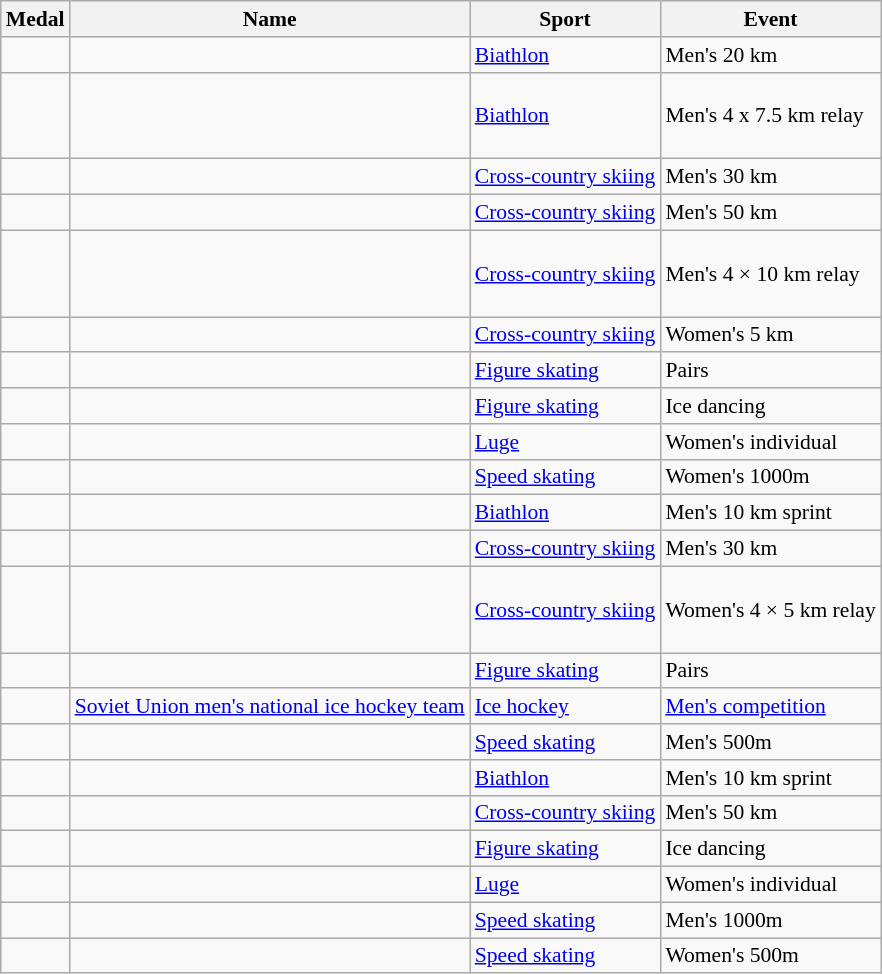<table class="wikitable sortable" style="font-size:90%">
<tr>
<th>Medal</th>
<th>Name</th>
<th>Sport</th>
<th>Event</th>
</tr>
<tr>
<td></td>
<td></td>
<td><a href='#'>Biathlon</a></td>
<td>Men's 20 km</td>
</tr>
<tr>
<td></td>
<td> <br>  <br>  <br> </td>
<td><a href='#'>Biathlon</a></td>
<td>Men's 4 x 7.5 km relay</td>
</tr>
<tr>
<td></td>
<td></td>
<td><a href='#'>Cross-country skiing</a></td>
<td>Men's 30 km</td>
</tr>
<tr>
<td></td>
<td></td>
<td><a href='#'>Cross-country skiing</a></td>
<td>Men's 50 km</td>
</tr>
<tr>
<td></td>
<td> <br>  <br>  <br> </td>
<td><a href='#'>Cross-country skiing</a></td>
<td>Men's 4 × 10 km relay</td>
</tr>
<tr>
<td></td>
<td></td>
<td><a href='#'>Cross-country skiing</a></td>
<td>Women's 5 km</td>
</tr>
<tr>
<td></td>
<td> <br> </td>
<td><a href='#'>Figure skating</a></td>
<td>Pairs</td>
</tr>
<tr>
<td></td>
<td> <br> </td>
<td><a href='#'>Figure skating</a></td>
<td>Ice dancing</td>
</tr>
<tr>
<td></td>
<td></td>
<td><a href='#'>Luge</a></td>
<td>Women's individual</td>
</tr>
<tr>
<td></td>
<td></td>
<td><a href='#'>Speed skating</a></td>
<td>Women's 1000m</td>
</tr>
<tr>
<td></td>
<td></td>
<td><a href='#'>Biathlon</a></td>
<td>Men's 10 km sprint</td>
</tr>
<tr>
<td></td>
<td></td>
<td><a href='#'>Cross-country skiing</a></td>
<td>Men's 30 km</td>
</tr>
<tr>
<td></td>
<td> <br>  <br>  <br> </td>
<td><a href='#'>Cross-country skiing</a></td>
<td>Women's 4 × 5 km relay</td>
</tr>
<tr>
<td></td>
<td> <br> </td>
<td><a href='#'>Figure skating</a></td>
<td>Pairs</td>
</tr>
<tr>
<td></td>
<td><a href='#'>Soviet Union men's national ice hockey team</a><br></td>
<td><a href='#'>Ice hockey</a></td>
<td><a href='#'>Men's competition</a></td>
</tr>
<tr>
<td></td>
<td></td>
<td><a href='#'>Speed skating</a></td>
<td>Men's 500m</td>
</tr>
<tr>
<td></td>
<td></td>
<td><a href='#'>Biathlon</a></td>
<td>Men's 10 km sprint</td>
</tr>
<tr>
<td></td>
<td></td>
<td><a href='#'>Cross-country skiing</a></td>
<td>Men's 50 km</td>
</tr>
<tr>
<td></td>
<td> <br> </td>
<td><a href='#'>Figure skating</a></td>
<td>Ice dancing</td>
</tr>
<tr>
<td></td>
<td></td>
<td><a href='#'>Luge</a></td>
<td>Women's individual</td>
</tr>
<tr>
<td></td>
<td></td>
<td><a href='#'>Speed skating</a></td>
<td>Men's 1000m</td>
</tr>
<tr>
<td></td>
<td></td>
<td><a href='#'>Speed skating</a></td>
<td>Women's 500m</td>
</tr>
</table>
